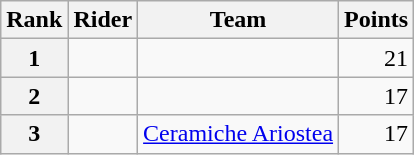<table class="wikitable">
<tr>
<th scope="col">Rank</th>
<th scope="col">Rider</th>
<th scope="col">Team</th>
<th scope="col">Points</th>
</tr>
<tr>
<th scope="row">1</th>
<td>   </td>
<td></td>
<td align=right>21</td>
</tr>
<tr>
<th scope="row">2</th>
<td></td>
<td></td>
<td align=right>17</td>
</tr>
<tr>
<th scope="row">3</th>
<td></td>
<td><a href='#'>Ceramiche Ariostea</a></td>
<td align=right>17</td>
</tr>
</table>
